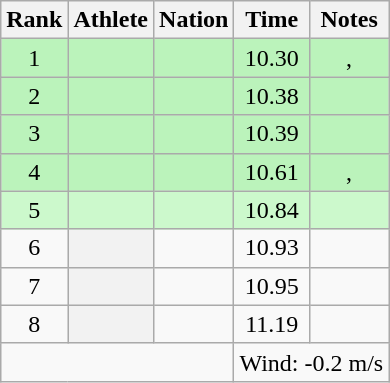<table class="wikitable plainrowheaders sortable" style="text-align:center;">
<tr>
<th scope=col>Rank</th>
<th scope=col>Athlete</th>
<th scope=col>Nation</th>
<th scope=col>Time</th>
<th scope=col>Notes</th>
</tr>
<tr bgcolor=#bbf3bb>
<td>1</td>
<th scope=row style="background:#bbf3bb; text-align:left;"></th>
<td align=left></td>
<td>10.30</td>
<td>, </td>
</tr>
<tr bgcolor=#bbf3bb>
<td>2</td>
<th scope=row style="background:#bbf3bb; text-align:left;"></th>
<td align=left></td>
<td>10.38</td>
<td></td>
</tr>
<tr bgcolor=#bbf3bb>
<td>3</td>
<th scope=row style="background:#bbf3bb; text-align:left;"></th>
<td align=left></td>
<td>10.39</td>
<td></td>
</tr>
<tr bgcolor=#bbf3bb>
<td>4</td>
<th scope=row style="background:#bbf3bb; text-align:left;"></th>
<td align=left></td>
<td>10.61</td>
<td>, </td>
</tr>
<tr bgcolor=#ccf9cc>
<td>5</td>
<th scope=row style="background:#ccf9cc; text-align:left;"></th>
<td align=left></td>
<td>10.84</td>
<td></td>
</tr>
<tr>
<td>6</td>
<th scope=row style=text-align:left;></th>
<td align=left></td>
<td>10.93</td>
<td></td>
</tr>
<tr>
<td>7</td>
<th scope=row style=text-align:left;></th>
<td align=left></td>
<td>10.95</td>
<td></td>
</tr>
<tr>
<td>8</td>
<th scope=row style=text-align:left;></th>
<td align=left></td>
<td>11.19</td>
<td></td>
</tr>
<tr class=sortbottom>
<td colspan=3></td>
<td colspan=2 style=text-align:left;>Wind: -0.2 m/s</td>
</tr>
</table>
